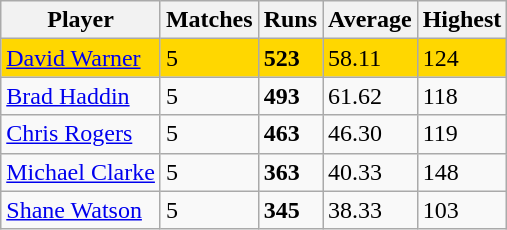<table class="wikitable">
<tr>
<th>Player</th>
<th>Matches</th>
<th>Runs</th>
<th>Average</th>
<th>Highest</th>
</tr>
<tr style="background:gold">
<td> <a href='#'>David Warner</a></td>
<td>5</td>
<td><strong>523</strong></td>
<td>58.11</td>
<td>124</td>
</tr>
<tr>
<td> <a href='#'>Brad Haddin</a></td>
<td>5</td>
<td><strong>493</strong></td>
<td>61.62</td>
<td>118</td>
</tr>
<tr>
<td> <a href='#'>Chris Rogers</a></td>
<td>5</td>
<td><strong>463</strong></td>
<td>46.30</td>
<td>119</td>
</tr>
<tr>
<td> <a href='#'>Michael Clarke</a></td>
<td>5</td>
<td><strong>363</strong></td>
<td>40.33</td>
<td>148</td>
</tr>
<tr>
<td> <a href='#'>Shane Watson</a></td>
<td>5</td>
<td><strong>345</strong></td>
<td>38.33</td>
<td>103</td>
</tr>
</table>
